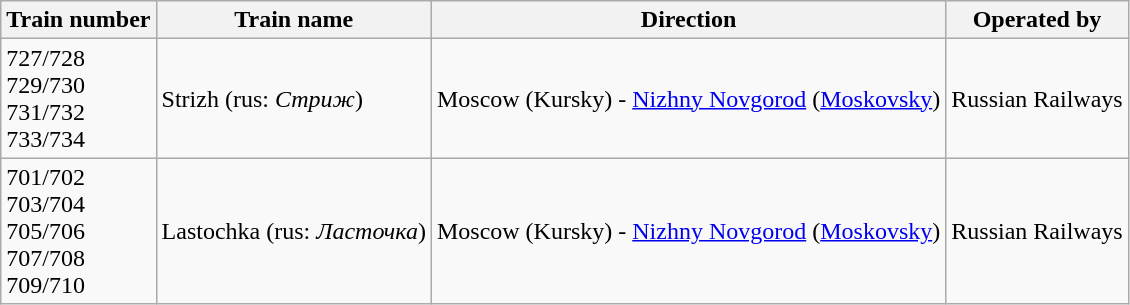<table class="wikitable">
<tr>
<th>Train number</th>
<th>Train name</th>
<th>Direction</th>
<th>Operated by</th>
</tr>
<tr>
<td>727/728<br>729/730<br>731/732<br>733/734</td>
<td>Strizh (rus: <em>Стриж</em>)</td>
<td> Moscow (Kursky) -  <a href='#'>Nizhny Novgorod</a> (<a href='#'>Moskovsky</a>)</td>
<td> Russian Railways</td>
</tr>
<tr>
<td>701/702<br>703/704<br>705/706<br>707/708<br>709/710</td>
<td>Lastochka (rus: <em>Ласточка</em>)</td>
<td> Moscow (Kursky) -  <a href='#'>Nizhny Novgorod</a> (<a href='#'>Moskovsky</a>)</td>
<td> Russian Railways</td>
</tr>
</table>
